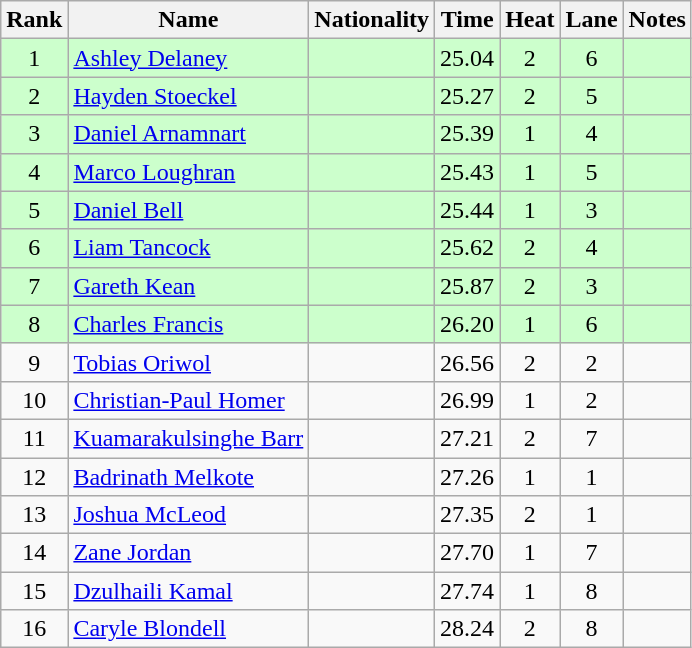<table class="wikitable sortable" style="text-align:center">
<tr>
<th>Rank</th>
<th>Name</th>
<th>Nationality</th>
<th>Time</th>
<th>Heat</th>
<th>Lane</th>
<th>Notes</th>
</tr>
<tr bgcolor=ccffcc>
<td>1</td>
<td align=left><a href='#'>Ashley Delaney</a></td>
<td align=left></td>
<td>25.04</td>
<td>2</td>
<td>6</td>
<td></td>
</tr>
<tr bgcolor=ccffcc>
<td>2</td>
<td align=left><a href='#'>Hayden Stoeckel</a></td>
<td align=left></td>
<td>25.27</td>
<td>2</td>
<td>5</td>
<td></td>
</tr>
<tr bgcolor=ccffcc>
<td>3</td>
<td align=left><a href='#'>Daniel Arnamnart</a></td>
<td align=left></td>
<td>25.39</td>
<td>1</td>
<td>4</td>
<td></td>
</tr>
<tr bgcolor=ccffcc>
<td>4</td>
<td align=left><a href='#'>Marco Loughran</a></td>
<td align=left></td>
<td>25.43</td>
<td>1</td>
<td>5</td>
<td></td>
</tr>
<tr bgcolor=ccffcc>
<td>5</td>
<td align=left><a href='#'>Daniel Bell</a></td>
<td align=left></td>
<td>25.44</td>
<td>1</td>
<td>3</td>
<td></td>
</tr>
<tr bgcolor=ccffcc>
<td>6</td>
<td align=left><a href='#'>Liam Tancock</a></td>
<td align=left></td>
<td>25.62</td>
<td>2</td>
<td>4</td>
<td></td>
</tr>
<tr bgcolor=ccffcc>
<td>7</td>
<td align=left><a href='#'>Gareth Kean</a></td>
<td align=left></td>
<td>25.87</td>
<td>2</td>
<td>3</td>
<td></td>
</tr>
<tr bgcolor=ccffcc>
<td>8</td>
<td align=left><a href='#'>Charles Francis</a></td>
<td align=left></td>
<td>26.20</td>
<td>1</td>
<td>6</td>
<td></td>
</tr>
<tr>
<td>9</td>
<td align=left><a href='#'>Tobias Oriwol</a></td>
<td align=left></td>
<td>26.56</td>
<td>2</td>
<td>2</td>
<td></td>
</tr>
<tr>
<td>10</td>
<td align=left><a href='#'>Christian-Paul Homer</a></td>
<td align=left></td>
<td>26.99</td>
<td>1</td>
<td>2</td>
<td></td>
</tr>
<tr>
<td>11</td>
<td align=left><a href='#'>Kuamarakulsinghe Barr</a></td>
<td align=left></td>
<td>27.21</td>
<td>2</td>
<td>7</td>
<td></td>
</tr>
<tr>
<td>12</td>
<td align=left><a href='#'>Badrinath Melkote</a></td>
<td align=left></td>
<td>27.26</td>
<td>1</td>
<td>1</td>
<td></td>
</tr>
<tr>
<td>13</td>
<td align=left><a href='#'>Joshua McLeod</a></td>
<td align=left></td>
<td>27.35</td>
<td>2</td>
<td>1</td>
<td></td>
</tr>
<tr>
<td>14</td>
<td align=left><a href='#'>Zane Jordan</a></td>
<td align=left></td>
<td>27.70</td>
<td>1</td>
<td>7</td>
<td></td>
</tr>
<tr>
<td>15</td>
<td align=left><a href='#'>Dzulhaili Kamal</a></td>
<td align=left></td>
<td>27.74</td>
<td>1</td>
<td>8</td>
<td></td>
</tr>
<tr>
<td>16</td>
<td align=left><a href='#'>Caryle Blondell</a></td>
<td align=left></td>
<td>28.24</td>
<td>2</td>
<td>8</td>
<td></td>
</tr>
</table>
